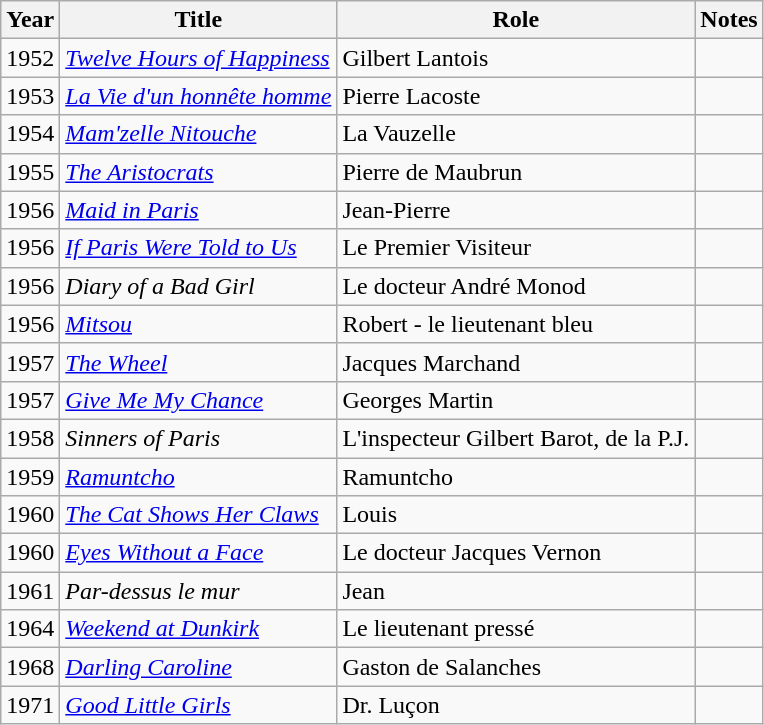<table class="wikitable">
<tr>
<th>Year</th>
<th>Title</th>
<th>Role</th>
<th>Notes</th>
</tr>
<tr>
<td>1952</td>
<td><em><a href='#'>Twelve Hours of Happiness</a></em></td>
<td>Gilbert Lantois</td>
<td></td>
</tr>
<tr>
<td>1953</td>
<td><em><a href='#'>La Vie d'un honnête homme</a></em></td>
<td>Pierre Lacoste</td>
<td></td>
</tr>
<tr>
<td>1954</td>
<td><em><a href='#'>Mam'zelle Nitouche</a></em></td>
<td>La Vauzelle</td>
<td></td>
</tr>
<tr>
<td>1955</td>
<td><em><a href='#'>The Aristocrats</a></em></td>
<td>Pierre de Maubrun</td>
<td></td>
</tr>
<tr>
<td>1956</td>
<td><em><a href='#'>Maid in Paris</a></em></td>
<td>Jean-Pierre</td>
<td></td>
</tr>
<tr>
<td>1956</td>
<td><em><a href='#'>If Paris Were Told to Us</a></em></td>
<td>Le Premier Visiteur</td>
<td></td>
</tr>
<tr>
<td>1956</td>
<td><em>Diary of a Bad Girl</em></td>
<td>Le docteur André Monod</td>
<td></td>
</tr>
<tr>
<td>1956</td>
<td><em><a href='#'>Mitsou</a></em></td>
<td>Robert - le lieutenant bleu</td>
<td></td>
</tr>
<tr>
<td>1957</td>
<td><em><a href='#'>The Wheel</a></em></td>
<td>Jacques Marchand</td>
<td></td>
</tr>
<tr>
<td>1957</td>
<td><em><a href='#'>Give Me My Chance</a></em></td>
<td>Georges Martin</td>
<td></td>
</tr>
<tr>
<td>1958</td>
<td><em>Sinners of Paris</em></td>
<td>L'inspecteur Gilbert Barot, de la P.J.</td>
<td></td>
</tr>
<tr>
<td>1959</td>
<td><em><a href='#'>Ramuntcho</a></em></td>
<td>Ramuntcho</td>
<td></td>
</tr>
<tr>
<td>1960</td>
<td><em><a href='#'>The Cat Shows Her Claws</a></em></td>
<td>Louis</td>
<td></td>
</tr>
<tr>
<td>1960</td>
<td><em><a href='#'>Eyes Without a Face</a></em></td>
<td>Le docteur Jacques Vernon</td>
<td></td>
</tr>
<tr>
<td>1961</td>
<td><em>Par-dessus le mur</em></td>
<td>Jean</td>
<td></td>
</tr>
<tr>
<td>1964</td>
<td><em><a href='#'>Weekend at Dunkirk</a></em></td>
<td>Le lieutenant pressé</td>
<td></td>
</tr>
<tr>
<td>1968</td>
<td><em><a href='#'>Darling Caroline</a></em></td>
<td>Gaston de Salanches</td>
<td></td>
</tr>
<tr>
<td>1971</td>
<td><em><a href='#'>Good Little Girls</a></em></td>
<td>Dr. Luçon</td>
<td></td>
</tr>
</table>
